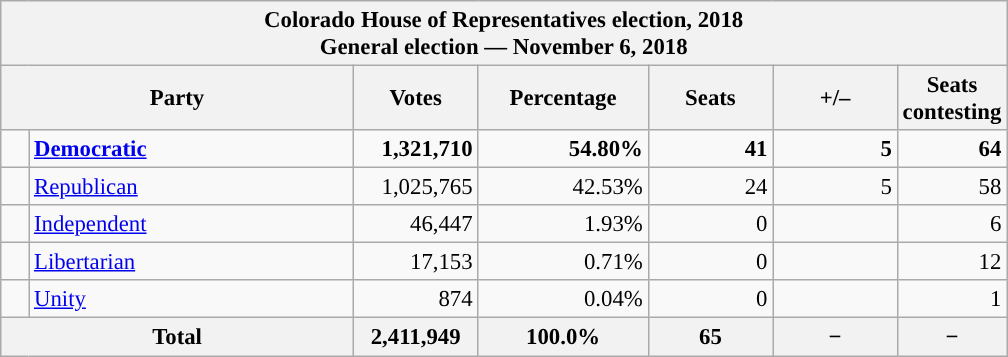<table class="wikitable" style="font-size:95%;">
<tr>
<th colspan="7">Colorado House of Representatives election, 2018<br>General election — November 6, 2018</th>
</tr>
<tr>
<th colspan=2 style="width: 15em">Party</th>
<th style="width: 5em">Votes</th>
<th style="width: 7em">Percentage</th>
<th style="width: 5em">Seats</th>
<th style="width: 5em">+/–</th>
<th>Seats<br>contesting</th>
</tr>
<tr>
<td style="background:"></td>
<td><strong><a href='#'>Democratic</a></strong></td>
<td align="right"><strong>1,321,710</strong></td>
<td align="right"><strong>54.80%</strong></td>
<td align="right"><strong>41</strong></td>
<td align="right"><strong>5</strong></td>
<td align="right"><strong>64</strong></td>
</tr>
<tr>
<td style="background:"></td>
<td><a href='#'>Republican</a></td>
<td align="right">1,025,765</td>
<td align="right">42.53%</td>
<td align="right">24</td>
<td align="right">5</td>
<td align="right">58</td>
</tr>
<tr>
<td style="background:"></td>
<td><a href='#'>Independent</a></td>
<td align="right">46,447</td>
<td align="right">1.93%</td>
<td align="right">0</td>
<td align="right"></td>
<td align="right">6</td>
</tr>
<tr>
<td style="background:"></td>
<td><a href='#'>Libertarian</a></td>
<td align="right">17,153</td>
<td align="right">0.71%</td>
<td align="right">0</td>
<td align="right"></td>
<td align="right">12</td>
</tr>
<tr>
<td style="background:"></td>
<td><a href='#'>Unity</a></td>
<td align="right">874</td>
<td align="right">0.04%</td>
<td align="right">0</td>
<td align="right"></td>
<td align="right">1</td>
</tr>
<tr>
<th colspan="2" align="right">Total</th>
<th align="right">2,411,949</th>
<th align="right">100.0%</th>
<th align="right">65</th>
<th align="right">−</th>
<th align="right">−</th>
</tr>
</table>
